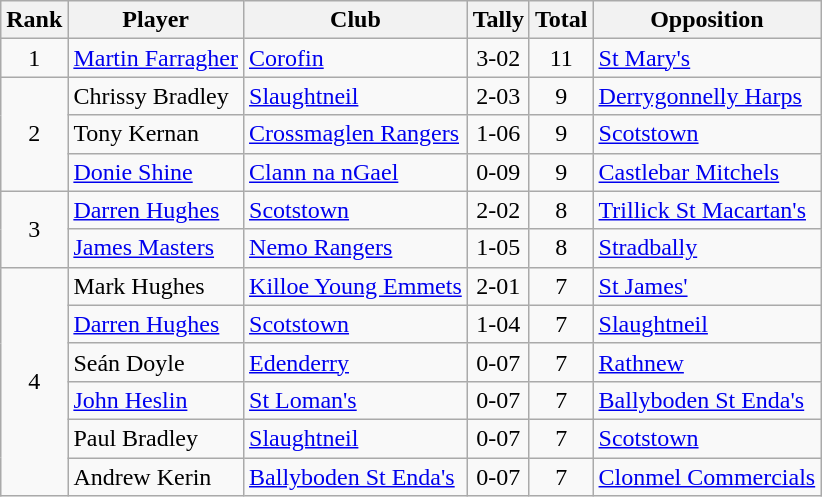<table class="wikitable">
<tr>
<th>Rank</th>
<th>Player</th>
<th>Club</th>
<th>Tally</th>
<th>Total</th>
<th>Opposition</th>
</tr>
<tr>
<td rowspan="1" style="text-align:center;">1</td>
<td><a href='#'>Martin Farragher</a></td>
<td><a href='#'>Corofin</a></td>
<td align=center>3-02</td>
<td align=center>11</td>
<td><a href='#'>St Mary's</a></td>
</tr>
<tr>
<td rowspan="3" style="text-align:center;">2</td>
<td>Chrissy Bradley</td>
<td><a href='#'>Slaughtneil</a></td>
<td align=center>2-03</td>
<td align=center>9</td>
<td><a href='#'>Derrygonnelly Harps</a></td>
</tr>
<tr>
<td>Tony Kernan</td>
<td><a href='#'>Crossmaglen Rangers</a></td>
<td align=center>1-06</td>
<td align=center>9</td>
<td><a href='#'>Scotstown</a></td>
</tr>
<tr>
<td><a href='#'>Donie Shine</a></td>
<td><a href='#'>Clann na nGael</a></td>
<td align=center>0-09</td>
<td align=center>9</td>
<td><a href='#'>Castlebar Mitchels</a></td>
</tr>
<tr>
<td rowspan="2" style="text-align:center;">3</td>
<td><a href='#'>Darren Hughes</a></td>
<td><a href='#'>Scotstown</a></td>
<td align=center>2-02</td>
<td align=center>8</td>
<td><a href='#'>Trillick St Macartan's</a></td>
</tr>
<tr>
<td><a href='#'>James Masters</a></td>
<td><a href='#'>Nemo Rangers</a></td>
<td align=center>1-05</td>
<td align=center>8</td>
<td><a href='#'>Stradbally</a></td>
</tr>
<tr>
<td rowspan="6" style="text-align:center;">4</td>
<td>Mark Hughes</td>
<td><a href='#'>Killoe Young Emmets</a></td>
<td align=center>2-01</td>
<td align=center>7</td>
<td><a href='#'>St James'</a></td>
</tr>
<tr>
<td><a href='#'>Darren Hughes</a></td>
<td><a href='#'>Scotstown</a></td>
<td align=center>1-04</td>
<td align=center>7</td>
<td><a href='#'>Slaughtneil</a></td>
</tr>
<tr>
<td>Seán Doyle</td>
<td><a href='#'>Edenderry</a></td>
<td align=center>0-07</td>
<td align=center>7</td>
<td><a href='#'>Rathnew</a></td>
</tr>
<tr>
<td><a href='#'>John Heslin</a></td>
<td><a href='#'>St Loman's</a></td>
<td align=center>0-07</td>
<td align=center>7</td>
<td><a href='#'>Ballyboden St Enda's</a></td>
</tr>
<tr>
<td>Paul Bradley</td>
<td><a href='#'>Slaughtneil</a></td>
<td align=center>0-07</td>
<td align=center>7</td>
<td><a href='#'>Scotstown</a></td>
</tr>
<tr>
<td>Andrew Kerin</td>
<td><a href='#'>Ballyboden St Enda's</a></td>
<td align=center>0-07</td>
<td align=center>7</td>
<td><a href='#'>Clonmel Commercials</a></td>
</tr>
</table>
